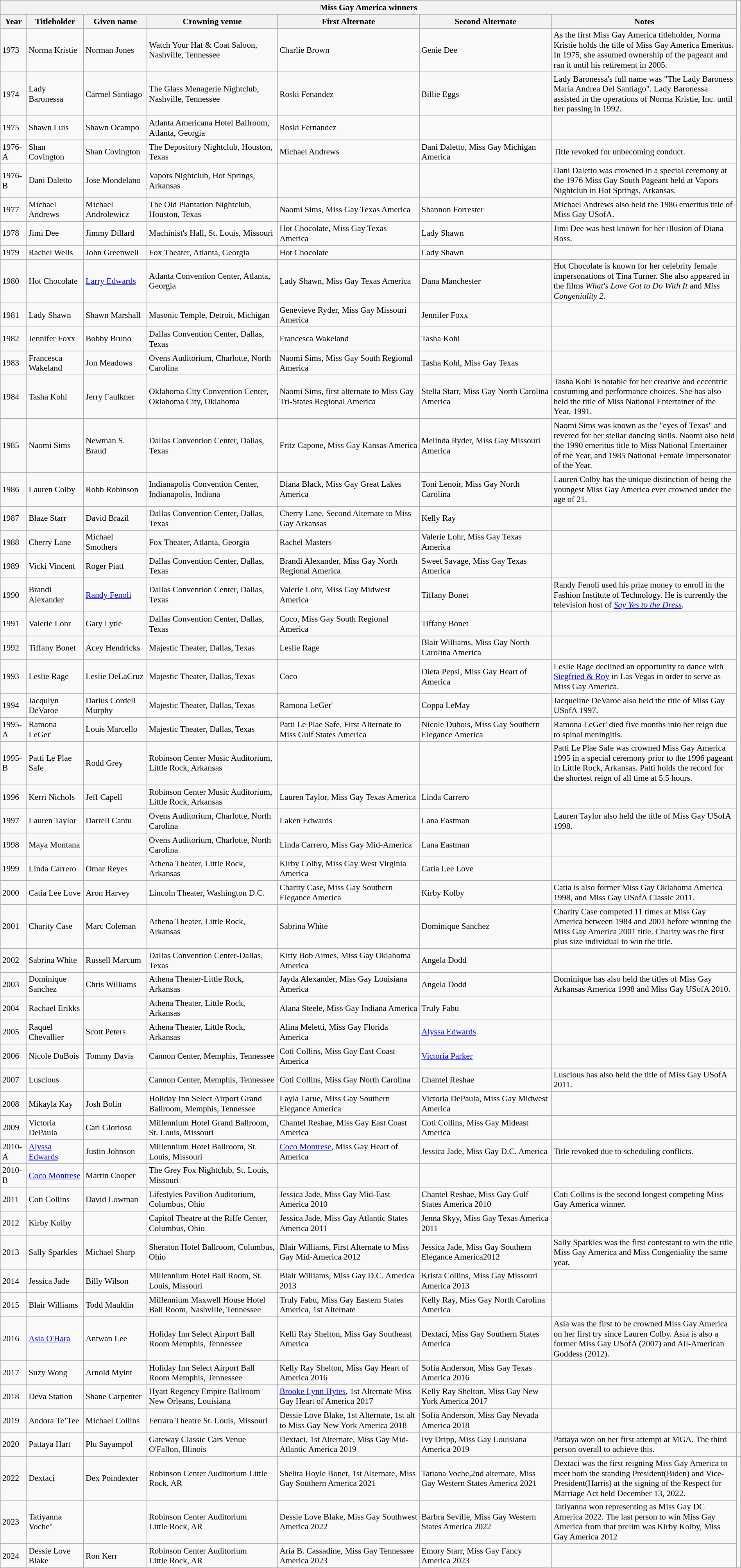<table class="wikitable sortable collapsible" style="font-size:90%;width:100%;">
<tr>
<th colspan="7">Miss Gay America winners</th>
</tr>
<tr>
<th>Year</th>
<th>Titleholder</th>
<th>Given name</th>
<th>Crowning venue</th>
<th>First Alternate</th>
<th>Second Alternate</th>
<th style="width:25%">Notes</th>
</tr>
<tr>
<td>1973</td>
<td>Norma Kristie</td>
<td>Norman Jones</td>
<td>Watch Your Hat & Coat Saloon, Nashville, Tennessee</td>
<td>Charlie Brown</td>
<td>Genie Dee</td>
<td>As the first Miss Gay America titleholder, Norma Kristie holds the title of Miss Gay America Emeritus. In 1975, she assumed ownership of the pageant and ran it until his retirement in 2005.</td>
</tr>
<tr>
<td>1974</td>
<td>Lady Baronessa</td>
<td>Carmel Santiago</td>
<td>The Glass Menagerie Nightclub, Nashville, Tennessee</td>
<td>Roski Fenandez</td>
<td>Billie Eggs</td>
<td>Lady Baronessa's full name was "The Lady Baroness Maria Andrea Del Santiago". Lady Baronessa assisted in the operations of Norma Kristie, Inc. until her passing in 1992.</td>
</tr>
<tr>
<td>1975</td>
<td>Shawn Luis</td>
<td>Shawn Ocampo</td>
<td>Atlanta Americana Hotel Ballroom, Atlanta, Georgia</td>
<td>Roski Fernandez</td>
<td></td>
<td></td>
</tr>
<tr>
<td>1976-A</td>
<td>Shan Covington</td>
<td>Shan Covington</td>
<td>The Depository Nightclub, Houston, Texas</td>
<td>Michael Andrews</td>
<td>Dani Daletto, Miss Gay Michigan America</td>
<td>Title revoked for unbecoming conduct.</td>
</tr>
<tr>
<td>1976-B</td>
<td>Dani Daletto</td>
<td>Jose Mondelano</td>
<td>Vapors Nightclub, Hot Springs, Arkansas</td>
<td></td>
<td></td>
<td>Dani Daletto was crowned in a special ceremony at the 1976 Miss Gay South Pageant held at Vapors Nightclub in Hot Springs, Arkansas.</td>
</tr>
<tr>
<td>1977</td>
<td>Michael Andrews</td>
<td>Michael Androlewicz</td>
<td>The Old Plantation Nightclub, Houston, Texas</td>
<td>Naomi Sims, Miss Gay Texas America</td>
<td>Shannon Forrester</td>
<td>Michael Andrews also held the 1986 emeritus title of Miss Gay USofA.</td>
</tr>
<tr>
<td>1978</td>
<td>Jimi Dee</td>
<td>Jimmy Dillard</td>
<td>Machinist's Hall, St. Louis, Missouri</td>
<td>Hot Chocolate, Miss Gay Texas America</td>
<td>Lady Shawn</td>
<td>Jimi Dee was best known for her illusion of Diana Ross.</td>
</tr>
<tr>
<td>1979</td>
<td>Rachel Wells</td>
<td>John Greenwell</td>
<td>Fox Theater, Atlanta, Georgia</td>
<td>Hot Chocolate</td>
<td>Lady Shawn</td>
<td></td>
</tr>
<tr>
<td>1980</td>
<td>Hot Chocolate</td>
<td><a href='#'>Larry Edwards</a></td>
<td>Atlanta Convention Center, Atlanta, Georgia</td>
<td>Lady Shawn, Miss Gay Texas America</td>
<td>Dana Manchester</td>
<td>Hot Chocolate is known for her celebrity female impersonations of Tina Turner. She also appeared in the films <em>What's Love Got to Do With It</em> and <em>Miss Congeniality 2</em>.</td>
</tr>
<tr>
<td>1981</td>
<td>Lady Shawn</td>
<td>Shawn Marshall</td>
<td>Masonic Temple, Detroit, Michigan</td>
<td>Genevieve Ryder, Miss Gay Missouri America</td>
<td>Jennifer Foxx</td>
<td></td>
</tr>
<tr>
<td>1982</td>
<td>Jennifer Foxx</td>
<td>Bobby Bruno</td>
<td>Dallas Convention Center, Dallas, Texas</td>
<td>Francesca Wakeland</td>
<td>Tasha Kohl</td>
<td></td>
</tr>
<tr>
<td>1983</td>
<td>Francesca Wakeland</td>
<td>Jon Meadows</td>
<td>Ovens Auditorium, Charlotte, North Carolina</td>
<td>Naomi Sims, Miss Gay South Regional America</td>
<td>Tasha Kohl, Miss Gay Texas</td>
<td></td>
</tr>
<tr>
<td>1984</td>
<td>Tasha Kohl</td>
<td>Jerry Faulkner</td>
<td>Oklahoma City Convention Center, Oklahoma City, Oklahoma</td>
<td>Naomi Sims, first alternate to Miss Gay Tri-States Regional America</td>
<td>Stella Starr, Miss Gay North Carolina America</td>
<td>Tasha Kohl is notable for her creative and eccentric costuming and performance choices. She has also held the title of Miss National Entertainer of the Year, 1991.</td>
</tr>
<tr>
<td>1985</td>
<td>Naomi Sims</td>
<td>Newman S. Braud</td>
<td>Dallas Convention Center, Dallas, Texas</td>
<td>Fritz Capone, Miss Gay Kansas America</td>
<td>Melinda Ryder, Miss Gay Missouri America</td>
<td>Naomi Sims was known as the "eyes of Texas" and revered for her stellar dancing skills. Naomi also held the 1990 emeritus title to Miss National Entertainer of the Year, and 1985 National Female Impersonator of the Year.</td>
</tr>
<tr>
<td>1986</td>
<td>Lauren Colby</td>
<td>Robb Robinson</td>
<td>Indianapolis Convention Center, Indianapolis, Indiana</td>
<td>Diana Black, Miss Gay Great Lakes America</td>
<td>Toni Lenoir, Miss Gay North Carolina</td>
<td>Lauren Colby has the unique distinction of being the youngest Miss Gay America ever crowned under the age of 21.</td>
</tr>
<tr>
<td>1987</td>
<td>Blaze Starr</td>
<td>David Brazil</td>
<td>Dallas Convention Center, Dallas, Texas</td>
<td>Cherry Lane, Second Alternate to Miss Gay Arkansas</td>
<td>Kelly Ray</td>
<td></td>
</tr>
<tr>
<td>1988</td>
<td>Cherry Lane</td>
<td>Michael Smothers</td>
<td>Fox Theater, Atlanta, Georgia</td>
<td>Rachel Masters</td>
<td>Valerie Lohr, Miss Gay Texas America</td>
<td></td>
</tr>
<tr>
<td>1989</td>
<td>Vicki Vincent</td>
<td>Roger Piatt</td>
<td>Dallas Convention Center, Dallas, Texas</td>
<td>Brandi Alexander, Miss Gay North Regional America</td>
<td>Sweet Savage, Miss Gay Texas America</td>
<td></td>
</tr>
<tr>
<td>1990</td>
<td>Brandi Alexander</td>
<td><a href='#'>Randy Fenoli</a></td>
<td>Dallas Convention Center, Dallas, Texas</td>
<td>Valerie Lohr, Miss Gay Midwest America</td>
<td>Tiffany Bonet</td>
<td>Randy Fenoli used his prize money to enroll in the Fashion Institute of Technology. He is currently the television host of <em><a href='#'>Say Yes to the Dress</a></em>.</td>
</tr>
<tr>
<td>1991</td>
<td>Valerie Lohr</td>
<td>Gary Lytle</td>
<td>Dallas Convention Center, Dallas, Texas</td>
<td>Coco, Miss Gay South Regional America</td>
<td>Tiffany Bonet</td>
<td></td>
</tr>
<tr>
<td>1992</td>
<td>Tiffany Bonet</td>
<td>Acey Hendricks</td>
<td>Majestic Theater, Dallas, Texas</td>
<td>Leslie Rage</td>
<td>Blair Williams, Miss Gay North Carolina America</td>
<td></td>
</tr>
<tr>
<td>1993</td>
<td>Leslie Rage</td>
<td>Leslie DeLaCruz</td>
<td>Majestic Theater, Dallas, Texas</td>
<td>Coco</td>
<td>Dieta Pepsi, Miss Gay Heart of America</td>
<td>Leslie Rage declined an opportunity to dance with <a href='#'>Siegfried & Roy</a> in Las Vegas in order to serve as Miss Gay America.</td>
</tr>
<tr>
<td>1994</td>
<td>Jacqulyn DeVaroe</td>
<td>Darius Cordell Murphy</td>
<td>Majestic Theater, Dallas, Texas</td>
<td>Ramona LeGer'</td>
<td>Coppa LeMay</td>
<td>Jacqueline DeVaroe also held the title of Miss Gay USofA 1997.</td>
</tr>
<tr>
<td>1995-A</td>
<td>Ramona LeGer'</td>
<td>Louis Marcello</td>
<td>Majestic Theater, Dallas, Texas</td>
<td>Patti Le Plae Safe, First Alternate to Miss Gulf States America</td>
<td>Nicole Dubois, Miss Gay Southern Elegance America</td>
<td>Ramona LeGer' died five months into her reign due to spinal meningitis.</td>
</tr>
<tr>
<td>1995-B</td>
<td>Patti Le Plae Safe</td>
<td>Rodd Grey</td>
<td>Robinson Center Music Auditorium, Little Rock, Arkansas</td>
<td></td>
<td></td>
<td>Patti Le Plae Safe was crowned Miss Gay America 1995 in a special ceremony prior to the 1996 pageant in Little Rock, Arkansas. Patti holds the record for the shortest reign of all time at 5.5 hours.</td>
</tr>
<tr>
<td>1996</td>
<td>Kerri Nichols</td>
<td>Jeff Capell</td>
<td>Robinson Center Music Auditorium, Little Rock, Arkansas</td>
<td>Lauren Taylor, Miss Gay Texas America</td>
<td>Linda Carrero</td>
<td></td>
</tr>
<tr>
<td>1997</td>
<td>Lauren Taylor</td>
<td>Darrell Cantu</td>
<td>Ovens Auditorium, Charlotte, North Carolina</td>
<td>Laken Edwards</td>
<td>Lana Eastman</td>
<td>Lauren Taylor also held the title of Miss Gay USofA 1998.</td>
</tr>
<tr>
<td>1998</td>
<td>Maya Montana</td>
<td></td>
<td>Ovens Auditorium, Charlotte, North Carolina</td>
<td>Linda Carrero, Miss Gay Mid-America</td>
<td>Lana Eastman</td>
<td></td>
</tr>
<tr>
<td>1999</td>
<td>Linda Carrero</td>
<td>Omar Reyes</td>
<td>Athena Theater, Little Rock, Arkansas</td>
<td>Kirby Colby, Miss Gay West Virginia America</td>
<td>Catia Lee Love</td>
<td></td>
</tr>
<tr>
<td>2000</td>
<td>Catia Lee Love</td>
<td>Aron Harvey</td>
<td>Lincoln Theater, Washington D.C.</td>
<td>Charity Case, Miss Gay Southern Elegance America</td>
<td>Kirby Kolby</td>
<td>Catia is also former Miss Gay Oklahoma America 1998, and Miss Gay USofA Classic 2011.</td>
</tr>
<tr>
<td>2001</td>
<td>Charity Case</td>
<td>Marc Coleman</td>
<td>Athena Theater, Little Rock, Arkansas</td>
<td>Sabrina White</td>
<td>Dominique Sanchez</td>
<td>Charity Case competed 11 times at Miss Gay America between 1984 and 2001 before winning the Miss Gay America 2001 title. Charity was the first plus size individual to win the title.</td>
</tr>
<tr>
<td>2002</td>
<td>Sabrina White</td>
<td>Russell Marcum</td>
<td>Dallas Convention Center-Dallas, Texas</td>
<td>Kitty Bob Aimes, Miss Gay Oklahoma America</td>
<td>Angela Dodd</td>
<td></td>
</tr>
<tr>
<td>2003</td>
<td>Dominique Sanchez</td>
<td>Chris Williams</td>
<td>Athena Theater-Little Rock, Arkansas</td>
<td>Jayda Alexander, Miss Gay Louisiana America</td>
<td>Angela Dodd</td>
<td>Dominique has also held the titles of Miss Gay Arkansas America 1998 and Miss Gay USofA 2010.</td>
</tr>
<tr>
<td>2004</td>
<td>Rachael Erikks</td>
<td></td>
<td>Athena Theater, Little Rock, Arkansas</td>
<td>Alana Steele, Miss Gay Indiana America</td>
<td>Truly Fabu</td>
<td></td>
</tr>
<tr>
<td>2005</td>
<td>Raquel Chevallier</td>
<td>Scott Peters</td>
<td>Athena Theater, Little Rock, Arkansas</td>
<td>Alina Meletti, Miss Gay Florida America</td>
<td><a href='#'>Alyssa Edwards</a></td>
<td></td>
</tr>
<tr>
<td>2006</td>
<td>Nicole DuBois</td>
<td>Tommy Davis</td>
<td>Cannon Center, Memphis, Tennessee</td>
<td>Coti Collins, Miss Gay East Coast America</td>
<td><a href='#'>Victoria Parker</a></td>
<td></td>
</tr>
<tr>
<td>2007</td>
<td>Luscious</td>
<td></td>
<td>Cannon Center, Memphis, Tennessee</td>
<td>Coti Collins, Miss Gay North Carolina</td>
<td>Chantel Reshae</td>
<td>Luscious has also held the title of Miss Gay USofA 2011.</td>
</tr>
<tr>
<td>2008</td>
<td>Mikayla Kay</td>
<td>Josh Bolin</td>
<td>Holiday Inn Select Airport Grand Ballroom, Memphis, Tennessee</td>
<td>Layla Larue, Miss Gay Southern Elegance America</td>
<td>Victoria DePaula, Miss Gay Midwest America</td>
<td></td>
</tr>
<tr>
<td>2009</td>
<td>Victoria DePaula</td>
<td>Carl Glorioso</td>
<td>Millennium Hotel Grand Ballroom, St. Louis, Missouri</td>
<td>Chantel Reshae, Miss Gay East Coast America</td>
<td>Coti Collins, Miss Gay Mideast America</td>
<td></td>
</tr>
<tr>
<td>2010-A</td>
<td><a href='#'>Alyssa Edwards</a></td>
<td>Justin Johnson</td>
<td>Millennium Hotel Ballroom, St. Louis, Missouri</td>
<td><a href='#'>Coco Montrese</a>, Miss Gay Heart of America</td>
<td>Jessica Jade, Miss Gay D.C. America</td>
<td>Title revoked due to scheduling conflicts.</td>
</tr>
<tr>
<td>2010-B</td>
<td><a href='#'>Coco Montrese</a></td>
<td>Martin Cooper</td>
<td>The Grey Fox Nightclub, St. Louis, Missouri</td>
<td></td>
<td></td>
<td></td>
</tr>
<tr>
<td>2011</td>
<td>Coti Collins</td>
<td>David Lowman</td>
<td>Lifestyles Pavilion Auditorium, Columbus, Ohio</td>
<td>Jessica Jade, Miss Gay Mid-East America 2010</td>
<td>Chantel Reshae, Miss Gay Gulf States America 2010</td>
<td>Coti Collins is the second longest competing Miss Gay America winner.</td>
</tr>
<tr>
<td>2012</td>
<td>Kirby Kolby</td>
<td></td>
<td>Capitol Theatre at the Riffe Center, Columbus, Ohio</td>
<td>Jessica Jade, Miss Gay Atlantic States America 2011</td>
<td>Jenna Skyy, Miss Gay Texas America 2011</td>
<td></td>
</tr>
<tr>
<td>2013</td>
<td>Sally Sparkles</td>
<td>Michael Sharp</td>
<td>Sheraton Hotel Ballroom, Columbus, Ohio</td>
<td>Blair Williams, First Alternate to Miss Gay Mid-America 2012</td>
<td>Jessica Jade, Miss Gay Southern Elegance America2012</td>
<td>Sally Sparkles was the first contestant to win the title Miss Gay America and Miss Congeniality the same year.</td>
</tr>
<tr>
<td>2014</td>
<td>Jessica Jade</td>
<td>Billy Wilson</td>
<td>Millennium Hotel Ball Room, St. Louis, Missouri</td>
<td>Blair Williams, Miss Gay D.C. America 2013</td>
<td>Krista Collins, Miss Gay Missouri America 2013</td>
<td></td>
</tr>
<tr>
<td>2015</td>
<td>Blair Williams</td>
<td>Todd Mauldin</td>
<td>Millennium Maxwell House Hotel Ball Room, Nashville, Tennessee</td>
<td>Truly Fabu, Miss Gay Eastern States America, 1st Alternate</td>
<td>Kelly Ray, Miss Gay North Carolina America</td>
<td></td>
</tr>
<tr>
<td>2016</td>
<td><a href='#'>Asia O'Hara</a></td>
<td>Antwan Lee</td>
<td>Holiday Inn Select Airport Ball Room Memphis, Tennessee</td>
<td>Kelli Ray Shelton, Miss Gay Southeast America</td>
<td>Dextaci, Miss Gay Southern States America</td>
<td>Asia was the first to be crowned Miss Gay America on her first try since Lauren Colby. Asia is also a former Miss Gay USofA (2007) and All-American Goddess (2012).</td>
</tr>
<tr>
<td>2017</td>
<td>Suzy Wong</td>
<td>Arnold Myint</td>
<td>Holiday Inn Select Airport Ball Room Memphis, Tennessee</td>
<td>Kelly Ray Shelton, Miss Gay Heart of America 2016</td>
<td>Sofia Anderson, Miss Gay Texas America 2016</td>
<td></td>
</tr>
<tr>
<td>2018</td>
<td>Deva Station</td>
<td>Shane Carpenter</td>
<td>Hyatt Regency Empire Ballroom New Orleans, Louisiana</td>
<td><a href='#'>Brooke Lynn Hytes</a>, 1st Alternate Miss Gay Heart of America 2017</td>
<td>Kelly Ray Shelton, Miss Gay New York America 2017</td>
<td></td>
</tr>
<tr>
<td>2019</td>
<td>Andora Te’Tee</td>
<td>Michael Collins</td>
<td>Ferrara Theatre St. Louis, Missouri</td>
<td>Dessie Love Blake, 1st Alternate, 1st alt to Miss Gay New York America 2018</td>
<td>Sofia Anderson, Miss Gay Nevada America 2018</td>
<td></td>
</tr>
<tr>
<td>2020</td>
<td>Pattaya Hart</td>
<td>Plu Sayampol</td>
<td>Gateway Classic Cars Venue O'Fallon, Illinois</td>
<td>Dextaci, 1st Alternate, Miss Gay Mid-Atlantic America 2019</td>
<td>Ivy Dripp, Miss Gay Louisiana America 2019</td>
<td>Pattaya won on her first attempt at MGA. The third person overall to achieve this.</td>
<td></td>
</tr>
<tr>
<td>2022</td>
<td>Dextaci</td>
<td>Dex Poindexter</td>
<td>Robinson Center Auditorium Little Rock, AR</td>
<td>Shelita Hoyle Bonet, 1st Alternate, Miss Gay Southern America 2021</td>
<td>Tatiana Voche,2nd alternate, Miss Gay Western States America 2021</td>
<td>Dextaci was the first reigning Miss Gay America to meet both the standing President(Biden) and Vice-President(Harris) at the signing of the Respect for Marriage Act held December 13, 2022.</td>
</tr>
<tr>
<td>2023</td>
<td>Tatiyanna Voche’</td>
<td></td>
<td>Robinson Center Auditorium<br>Little Rock,
AR</td>
<td>Dessie Love Blake, Miss Gay Southwest America 2022</td>
<td>Barbra Seville, Miss Gay Western States America 2022</td>
<td>Tatiyanna won representing as Miss Gay DC America 2022. The last person to win Miss Gay America from that prelim was Kirby Kolby, Miss Gay America 2012</td>
</tr>
<tr>
<td>2024</td>
<td>Dessie Love Blake</td>
<td>Ron Kerr</td>
<td>Robinson Center Auditorium<br>Little Rock,
AR</td>
<td>Aria B. Cassadine, Miss Gay Tennessee America 2023</td>
<td>Emory Starr, Miss Gay Fancy America 2023</td>
<td></td>
</tr>
</table>
